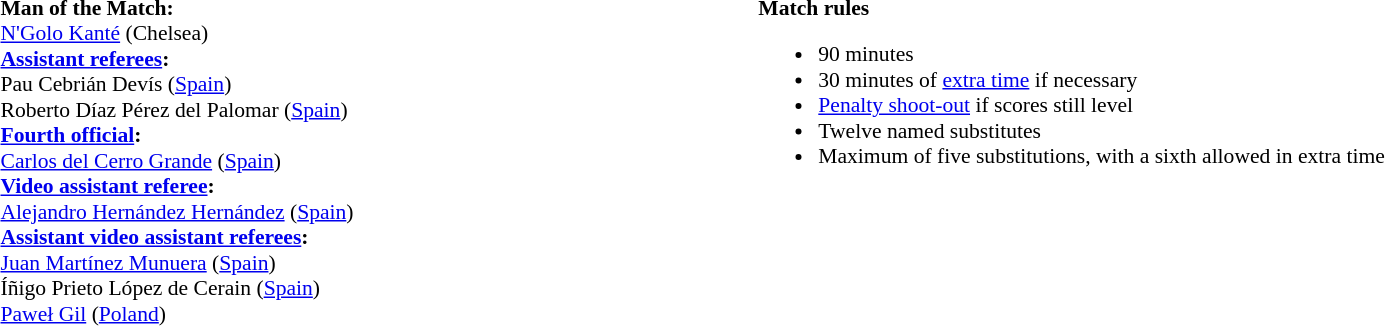<table width=100% style="font-size:90%">
<tr>
<td><br><strong>Man of the Match:</strong>
<br><a href='#'>N'Golo Kanté</a> (Chelsea)<br><strong><a href='#'>Assistant referees</a>:</strong>
<br>Pau Cebrián Devís (<a href='#'>Spain</a>)
<br>Roberto Díaz Pérez del Palomar (<a href='#'>Spain</a>)
<br><strong><a href='#'>Fourth official</a>:</strong>
<br><a href='#'>Carlos del Cerro Grande</a> (<a href='#'>Spain</a>)
<br><strong><a href='#'>Video assistant referee</a>:</strong>
<br><a href='#'>Alejandro Hernández Hernández</a> (<a href='#'>Spain</a>)
<br><strong><a href='#'>Assistant video assistant referees</a>:</strong>
<br><a href='#'>Juan Martínez Munuera</a> (<a href='#'>Spain</a>)
<br>Íñigo Prieto López de Cerain (<a href='#'>Spain</a>)
<br><a href='#'>Paweł Gil</a> (<a href='#'>Poland</a>)</td>
<td style="width:60%; vertical-align:top;"><br><strong>Match rules</strong><ul><li>90 minutes</li><li>30 minutes of <a href='#'>extra time</a> if necessary</li><li><a href='#'>Penalty shoot-out</a> if scores still level</li><li>Twelve named substitutes</li><li>Maximum of five substitutions, with a sixth allowed in extra time</li></ul></td>
</tr>
</table>
